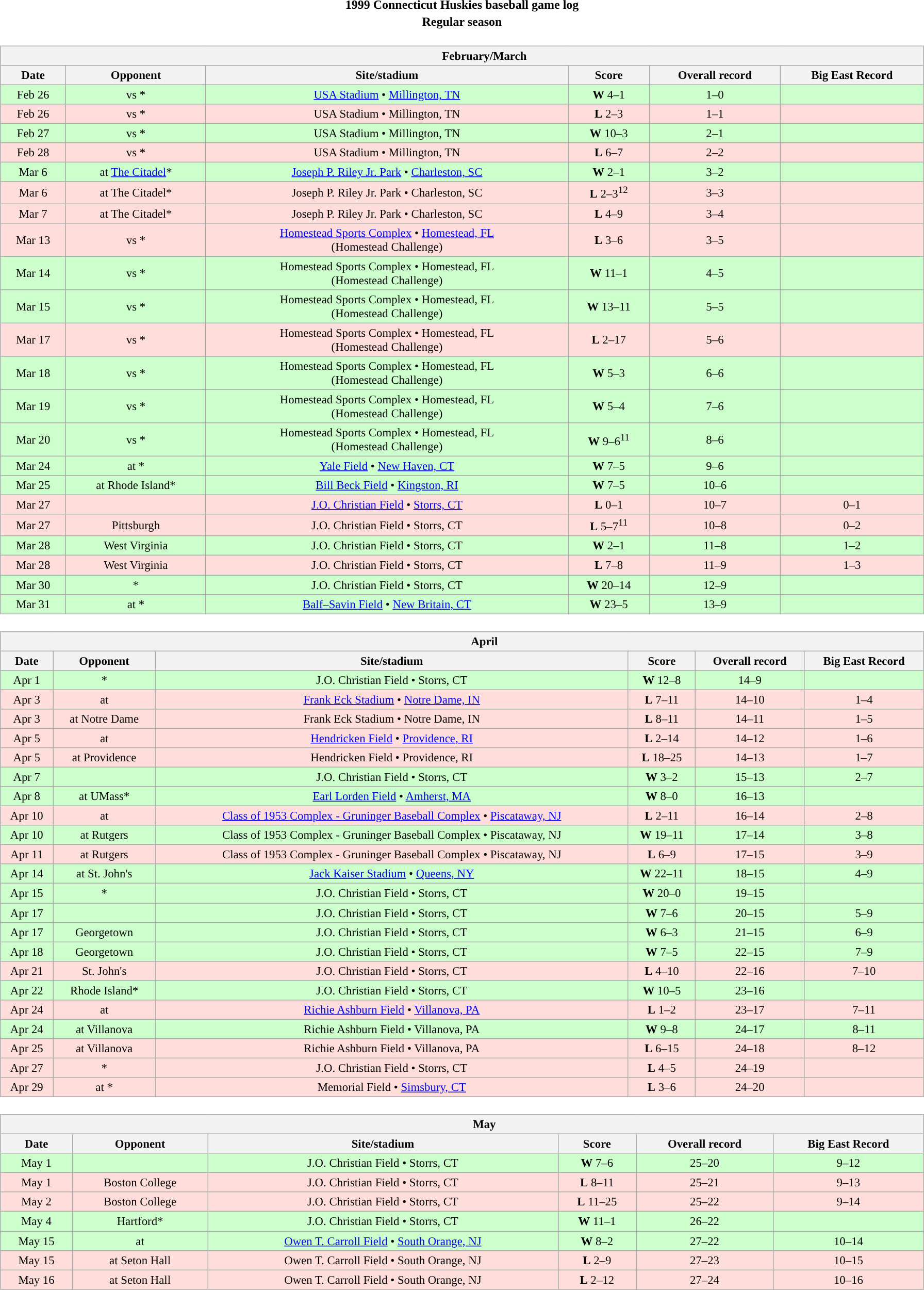<table class="toccolours" width=95% style="clear:both; margin:1.5em auto; text-align:center;">
<tr>
<th colspan=2>1999 Connecticut Huskies baseball game log</th>
</tr>
<tr>
<th colspan=2>Regular season</th>
</tr>
<tr valign="top">
<td><br><table class="wikitable collapsible collapsed" style="margin:auto; width:100%; text-align:center; font-size:95%">
<tr>
<th colspan=12 style="padding-left:4em;">February/March</th>
</tr>
<tr>
<th>Date</th>
<th>Opponent</th>
<th>Site/stadium</th>
<th>Score</th>
<th>Overall record</th>
<th>Big East Record</th>
</tr>
<tr bgcolor=ccffcc>
<td>Feb 26</td>
<td>vs *</td>
<td><a href='#'>USA Stadium</a> • <a href='#'>Millington, TN</a></td>
<td><strong>W</strong> 4–1</td>
<td>1–0</td>
<td></td>
</tr>
<tr bgcolor=fffddddb>
<td>Feb 26</td>
<td>vs *</td>
<td>USA Stadium • Millington, TN</td>
<td><strong>L</strong> 2–3</td>
<td>1–1</td>
<td></td>
</tr>
<tr bgcolor=ccffcc>
<td>Feb 27</td>
<td>vs *</td>
<td>USA Stadium • Millington, TN</td>
<td><strong>W</strong> 10–3</td>
<td>2–1</td>
<td></td>
</tr>
<tr bgcolor=fffddddb>
<td>Feb 28</td>
<td>vs *</td>
<td>USA Stadium • Millington, TN</td>
<td><strong>L</strong> 6–7</td>
<td>2–2</td>
<td></td>
</tr>
<tr bgcolor=ccffcc>
<td>Mar 6</td>
<td>at <a href='#'>The Citadel</a>*</td>
<td><a href='#'>Joseph P. Riley Jr. Park</a> • <a href='#'>Charleston, SC</a></td>
<td><strong>W</strong> 2–1</td>
<td>3–2</td>
<td></td>
</tr>
<tr bgcolor=fffddddb>
<td>Mar 6</td>
<td>at The Citadel*</td>
<td>Joseph P. Riley Jr. Park • Charleston, SC</td>
<td><strong>L</strong> 2–3<sup>12</sup></td>
<td>3–3</td>
<td></td>
</tr>
<tr bgcolor=fffddddb>
<td>Mar 7</td>
<td>at The Citadel*</td>
<td>Joseph P. Riley Jr. Park • Charleston, SC</td>
<td><strong>L</strong> 4–9</td>
<td>3–4</td>
<td></td>
</tr>
<tr bgcolor=fffddddb>
<td>Mar 13</td>
<td>vs *</td>
<td><a href='#'>Homestead Sports Complex</a> • <a href='#'>Homestead, FL</a><br>(Homestead Challenge)</td>
<td><strong>L</strong> 3–6</td>
<td>3–5</td>
<td></td>
</tr>
<tr bgcolor=ccffcc>
<td>Mar 14</td>
<td>vs *</td>
<td>Homestead Sports Complex • Homestead, FL<br>(Homestead Challenge)</td>
<td><strong>W</strong> 11–1</td>
<td>4–5</td>
<td></td>
</tr>
<tr bgcolor=ccffcc>
<td>Mar 15</td>
<td>vs *</td>
<td>Homestead Sports Complex • Homestead, FL<br>(Homestead Challenge)</td>
<td><strong>W</strong> 13–11</td>
<td>5–5</td>
<td></td>
</tr>
<tr bgcolor=fffddddb>
<td>Mar 17</td>
<td>vs *</td>
<td>Homestead Sports Complex • Homestead, FL<br>(Homestead Challenge)</td>
<td><strong>L</strong> 2–17</td>
<td>5–6</td>
<td></td>
</tr>
<tr bgcolor=ccffcc>
<td>Mar 18</td>
<td>vs *</td>
<td>Homestead Sports Complex • Homestead, FL<br>(Homestead Challenge)</td>
<td><strong>W</strong> 5–3</td>
<td>6–6</td>
<td></td>
</tr>
<tr bgcolor=ccffcc>
<td>Mar 19</td>
<td>vs *</td>
<td>Homestead Sports Complex • Homestead, FL<br>(Homestead Challenge)</td>
<td><strong>W</strong> 5–4</td>
<td>7–6</td>
<td></td>
</tr>
<tr bgcolor=ccffcc>
<td>Mar 20</td>
<td>vs *</td>
<td>Homestead Sports Complex • Homestead, FL<br>(Homestead Challenge)</td>
<td><strong>W</strong> 9–6<sup>11</sup></td>
<td>8–6</td>
<td></td>
</tr>
<tr bgcolor=ccffcc>
<td>Mar 24</td>
<td>at *</td>
<td><a href='#'>Yale Field</a> • <a href='#'>New Haven, CT</a></td>
<td><strong>W</strong> 7–5</td>
<td>9–6</td>
<td></td>
</tr>
<tr bgcolor=ccffcc>
<td>Mar 25</td>
<td>at Rhode Island*</td>
<td><a href='#'>Bill Beck Field</a> • <a href='#'>Kingston, RI</a></td>
<td><strong>W</strong> 7–5</td>
<td>10–6</td>
<td></td>
</tr>
<tr bgcolor=fffddddb>
<td>Mar 27</td>
<td></td>
<td><a href='#'>J.O. Christian Field</a> • <a href='#'>Storrs, CT</a></td>
<td><strong>L</strong> 0–1</td>
<td>10–7</td>
<td>0–1</td>
</tr>
<tr bgcolor=fffddddb>
<td>Mar 27</td>
<td>Pittsburgh</td>
<td>J.O. Christian Field • Storrs, CT</td>
<td><strong>L</strong> 5–7<sup>11</sup></td>
<td>10–8</td>
<td>0–2</td>
</tr>
<tr bgcolor=ccffcc>
<td>Mar 28</td>
<td>West Virginia</td>
<td>J.O. Christian Field • Storrs, CT</td>
<td><strong>W</strong> 2–1</td>
<td>11–8</td>
<td>1–2</td>
</tr>
<tr bgcolor=fffddddb>
<td>Mar 28</td>
<td>West Virginia</td>
<td>J.O. Christian Field • Storrs, CT</td>
<td><strong>L</strong> 7–8</td>
<td>11–9</td>
<td>1–3</td>
</tr>
<tr bgcolor=ccffcc>
<td>Mar 30</td>
<td>*</td>
<td>J.O. Christian Field • Storrs, CT</td>
<td><strong>W</strong> 20–14</td>
<td>12–9</td>
<td></td>
</tr>
<tr bgcolor=ccffcc>
<td>Mar 31</td>
<td>at *</td>
<td><a href='#'>Balf–Savin Field</a> • <a href='#'>New Britain, CT</a></td>
<td><strong>W</strong> 23–5</td>
<td>13–9</td>
<td></td>
</tr>
</table>
</td>
</tr>
<tr>
<td><br><table class="wikitable collapsible collapsed" style="margin:auto; width:100%; text-align:center; font-size:95%">
<tr>
<th colspan=12 style="padding-left:4em;">April</th>
</tr>
<tr>
<th>Date</th>
<th>Opponent</th>
<th>Site/stadium</th>
<th>Score</th>
<th>Overall record</th>
<th>Big East Record</th>
</tr>
<tr bgcolor=ccffcc>
<td>Apr 1</td>
<td>*</td>
<td>J.O. Christian Field • Storrs, CT</td>
<td><strong>W</strong> 12–8</td>
<td>14–9</td>
<td></td>
</tr>
<tr bgcolor=fffddddb>
<td>Apr 3</td>
<td>at </td>
<td><a href='#'>Frank Eck Stadium</a> • <a href='#'>Notre Dame, IN</a></td>
<td><strong>L</strong> 7–11</td>
<td>14–10</td>
<td>1–4</td>
</tr>
<tr bgcolor=fffddddb>
<td>Apr 3</td>
<td>at Notre Dame</td>
<td>Frank Eck Stadium • Notre Dame, IN</td>
<td><strong>L</strong> 8–11</td>
<td>14–11</td>
<td>1–5</td>
</tr>
<tr bgcolor=fffddddb>
<td>Apr 5</td>
<td>at </td>
<td><a href='#'>Hendricken Field</a> • <a href='#'>Providence, RI</a></td>
<td><strong>L</strong> 2–14</td>
<td>14–12</td>
<td>1–6</td>
</tr>
<tr bgcolor=fffddddb>
<td>Apr 5</td>
<td>at Providence</td>
<td>Hendricken Field • Providence, RI</td>
<td><strong>L</strong> 18–25</td>
<td>14–13</td>
<td>1–7</td>
</tr>
<tr bgcolor=ccffcc>
<td>Apr 7</td>
<td></td>
<td>J.O. Christian Field • Storrs, CT</td>
<td><strong>W</strong> 3–2</td>
<td>15–13</td>
<td>2–7</td>
</tr>
<tr bgcolor=ccffcc>
<td>Apr 8</td>
<td>at UMass*</td>
<td><a href='#'>Earl Lorden Field</a> • <a href='#'>Amherst, MA</a></td>
<td><strong>W</strong> 8–0</td>
<td>16–13</td>
<td></td>
</tr>
<tr bgcolor=fffddddb>
<td>Apr 10</td>
<td>at </td>
<td><a href='#'>Class of 1953 Complex - Gruninger Baseball Complex</a> • <a href='#'>Piscataway, NJ</a></td>
<td><strong>L</strong> 2–11</td>
<td>16–14</td>
<td>2–8</td>
</tr>
<tr bgcolor=ccffcc>
<td>Apr 10</td>
<td>at Rutgers</td>
<td>Class of 1953 Complex - Gruninger Baseball Complex • Piscataway, NJ</td>
<td><strong>W</strong> 19–11</td>
<td>17–14</td>
<td>3–8</td>
</tr>
<tr bgcolor=fffddddb>
<td>Apr 11</td>
<td>at Rutgers</td>
<td>Class of 1953 Complex - Gruninger Baseball Complex • Piscataway, NJ</td>
<td><strong>L</strong> 6–9</td>
<td>17–15</td>
<td>3–9</td>
</tr>
<tr bgcolor=ccffcc>
<td>Apr 14</td>
<td>at St. John's</td>
<td><a href='#'>Jack Kaiser Stadium</a> • <a href='#'>Queens, NY</a></td>
<td><strong>W</strong> 22–11</td>
<td>18–15</td>
<td>4–9</td>
</tr>
<tr bgcolor=ccffcc>
<td>Apr 15</td>
<td>*</td>
<td>J.O. Christian Field • Storrs, CT</td>
<td><strong>W</strong> 20–0</td>
<td>19–15</td>
<td></td>
</tr>
<tr bgcolor=ccffcc>
<td>Apr 17</td>
<td></td>
<td>J.O. Christian Field • Storrs, CT</td>
<td><strong>W</strong> 7–6</td>
<td>20–15</td>
<td>5–9</td>
</tr>
<tr bgcolor=ccffcc>
<td>Apr 17</td>
<td>Georgetown</td>
<td>J.O. Christian Field • Storrs, CT</td>
<td><strong>W</strong> 6–3</td>
<td>21–15</td>
<td>6–9</td>
</tr>
<tr bgcolor=ccffcc>
<td>Apr 18</td>
<td>Georgetown</td>
<td>J.O. Christian Field • Storrs, CT</td>
<td><strong>W</strong> 7–5</td>
<td>22–15</td>
<td>7–9</td>
</tr>
<tr bgcolor=fffddddb>
<td>Apr 21</td>
<td>St. John's</td>
<td>J.O. Christian Field • Storrs, CT</td>
<td><strong>L</strong> 4–10</td>
<td>22–16</td>
<td>7–10</td>
</tr>
<tr bgcolor=ccffcc>
<td>Apr 22</td>
<td>Rhode Island*</td>
<td>J.O. Christian Field • Storrs, CT</td>
<td><strong>W</strong> 10–5</td>
<td>23–16</td>
<td></td>
</tr>
<tr bgcolor=fffddddb>
<td>Apr 24</td>
<td>at </td>
<td><a href='#'>Richie Ashburn Field</a> • <a href='#'>Villanova, PA</a></td>
<td><strong>L</strong> 1–2</td>
<td>23–17</td>
<td>7–11</td>
</tr>
<tr bgcolor=ccffcc>
<td>Apr 24</td>
<td>at Villanova</td>
<td>Richie Ashburn Field • Villanova, PA</td>
<td><strong>W</strong> 9–8</td>
<td>24–17</td>
<td>8–11</td>
</tr>
<tr bgcolor=fffddddb>
<td>Apr 25</td>
<td>at Villanova</td>
<td>Richie Ashburn Field • Villanova, PA</td>
<td><strong>L</strong> 6–15</td>
<td>24–18</td>
<td>8–12</td>
</tr>
<tr bgcolor=fffddddb>
<td>Apr 27</td>
<td>*</td>
<td>J.O. Christian Field • Storrs, CT</td>
<td><strong>L</strong> 4–5</td>
<td>24–19</td>
<td></td>
</tr>
<tr bgcolor=fffddddb>
<td>Apr 29</td>
<td>at *</td>
<td>Memorial Field • <a href='#'>Simsbury, CT</a></td>
<td><strong>L</strong> 3–6</td>
<td>24–20</td>
<td></td>
</tr>
</table>
</td>
</tr>
<tr>
<td><br><table class="wikitable collapsible collapsed" style="margin:auto; width:100%; text-align:center; font-size:95%">
<tr>
<th colspan=12 style="padding-left:4em;">May</th>
</tr>
<tr>
<th>Date</th>
<th>Opponent</th>
<th>Site/stadium</th>
<th>Score</th>
<th>Overall record</th>
<th>Big East Record</th>
</tr>
<tr bgcolor=ccffcc>
<td>May 1</td>
<td></td>
<td>J.O. Christian Field • Storrs, CT</td>
<td><strong>W</strong> 7–6</td>
<td>25–20</td>
<td>9–12</td>
</tr>
<tr bgcolor=fffddddb>
<td>May 1</td>
<td>Boston College</td>
<td>J.O. Christian Field • Storrs, CT</td>
<td><strong>L</strong> 8–11</td>
<td>25–21</td>
<td>9–13</td>
</tr>
<tr bgcolor=fffddddb>
<td>May 2</td>
<td>Boston College</td>
<td>J.O. Christian Field • Storrs, CT</td>
<td><strong>L</strong> 11–25</td>
<td>25–22</td>
<td>9–14</td>
</tr>
<tr bgcolor=ccffcc>
<td>May 4</td>
<td>Hartford*</td>
<td>J.O. Christian Field • Storrs, CT</td>
<td><strong>W</strong> 11–1</td>
<td>26–22</td>
<td></td>
</tr>
<tr bgcolor=ccffcc>
<td>May 15</td>
<td>at </td>
<td><a href='#'>Owen T. Carroll Field</a> • <a href='#'>South Orange, NJ</a></td>
<td><strong>W</strong> 8–2</td>
<td>27–22</td>
<td>10–14</td>
</tr>
<tr bgcolor=fffddddb>
<td>May 15</td>
<td>at Seton Hall</td>
<td>Owen T. Carroll Field • South Orange, NJ</td>
<td><strong>L</strong> 2–9</td>
<td>27–23</td>
<td>10–15</td>
</tr>
<tr bgcolor=fffddddb>
<td>May 16</td>
<td>at Seton Hall</td>
<td>Owen T. Carroll Field • South Orange, NJ</td>
<td><strong>L</strong> 2–12</td>
<td>27–24</td>
<td>10–16</td>
</tr>
</table>
</td>
</tr>
</table>
